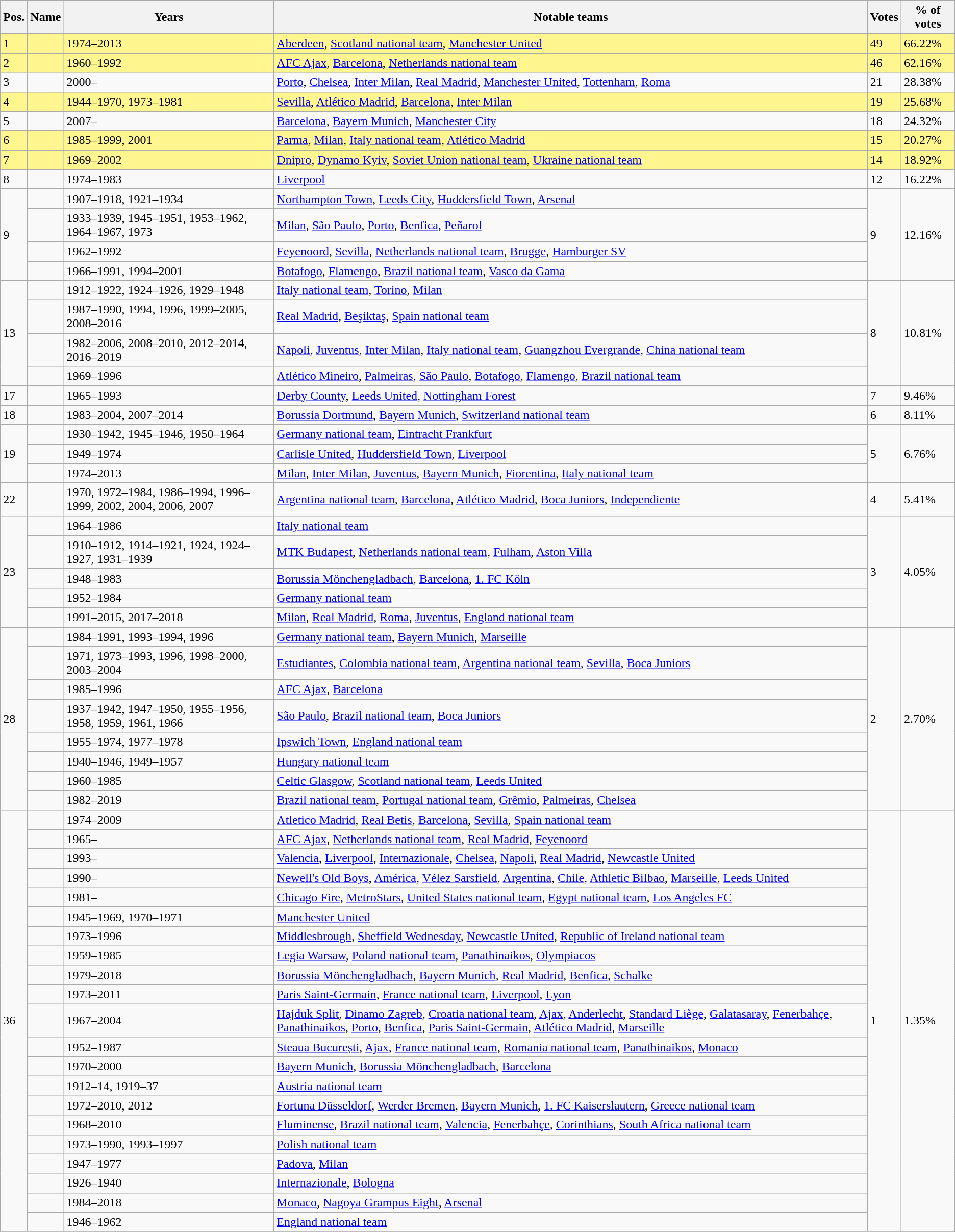<table class="wikitable sortable">
<tr>
<th>Pos.</th>
<th>Name</th>
<th>Years</th>
<th>Notable teams</th>
<th>Votes</th>
<th>% of votes</th>
</tr>
<tr style="background:#fff68f">
<td>1</td>
<td></td>
<td>1974–2013</td>
<td><a href='#'>Aberdeen</a>, <a href='#'>Scotland national team</a>, <a href='#'>Manchester United</a></td>
<td>49</td>
<td>66.22%</td>
</tr>
<tr style="background:#fff68f">
<td>2</td>
<td></td>
<td>1960–1992</td>
<td><a href='#'>AFC Ajax</a>, <a href='#'>Barcelona</a>, <a href='#'>Netherlands national team</a></td>
<td>46</td>
<td>62.16%</td>
</tr>
<tr>
<td>3</td>
<td></td>
<td>2000–</td>
<td><a href='#'>Porto</a>, <a href='#'>Chelsea</a>, <a href='#'>Inter Milan</a>, <a href='#'>Real Madrid</a>, <a href='#'>Manchester United</a>, <a href='#'>Tottenham</a>, <a href='#'>Roma</a></td>
<td>21</td>
<td>28.38%</td>
</tr>
<tr style="background:#fff68f">
<td>4</td>
<td></td>
<td>1944–1970, 1973–1981</td>
<td><a href='#'>Sevilla</a>, <a href='#'>Atlético Madrid</a>, <a href='#'>Barcelona</a>, <a href='#'>Inter Milan</a></td>
<td>19</td>
<td>25.68%</td>
</tr>
<tr>
<td>5</td>
<td></td>
<td>2007–</td>
<td><a href='#'>Barcelona</a>, <a href='#'>Bayern Munich</a>, <a href='#'>Manchester City</a></td>
<td>18</td>
<td>24.32%</td>
</tr>
<tr style="background:#fff68f">
<td>6</td>
<td></td>
<td>1985–1999, 2001</td>
<td><a href='#'>Parma</a>, <a href='#'>Milan</a>, <a href='#'>Italy national team</a>, <a href='#'>Atlético Madrid</a></td>
<td>15</td>
<td>20.27%</td>
</tr>
<tr style="background:#fff68f">
<td>7</td>
<td></td>
<td>1969–2002</td>
<td><a href='#'>Dnipro</a>, <a href='#'>Dynamo Kyiv</a>, <a href='#'>Soviet Union national team</a>, <a href='#'>Ukraine national team</a></td>
<td>14</td>
<td>18.92%</td>
</tr>
<tr>
<td>8</td>
<td></td>
<td>1974–1983</td>
<td><a href='#'>Liverpool</a></td>
<td>12</td>
<td>16.22%</td>
</tr>
<tr>
<td rowspan="4">9</td>
<td></td>
<td>1907–1918, 1921–1934</td>
<td><a href='#'>Northampton Town</a>, <a href='#'>Leeds City</a>, <a href='#'>Huddersfield Town</a>, <a href='#'>Arsenal</a></td>
<td style="text-align:left" rowspan="4">9</td>
<td style="text-align:left" rowspan="4">12.16%</td>
</tr>
<tr>
<td></td>
<td>1933–1939, 1945–1951, 1953–1962, 1964–1967, 1973</td>
<td><a href='#'>Milan</a>, <a href='#'>São Paulo</a>, <a href='#'>Porto</a>, <a href='#'>Benfica</a>, <a href='#'>Peñarol</a></td>
</tr>
<tr>
<td></td>
<td>1962–1992</td>
<td><a href='#'>Feyenoord</a>, <a href='#'>Sevilla</a>, <a href='#'>Netherlands national team</a>, <a href='#'>Brugge</a>, <a href='#'>Hamburger SV</a></td>
</tr>
<tr>
<td></td>
<td>1966–1991, 1994–2001</td>
<td><a href='#'>Botafogo</a>, <a href='#'>Flamengo</a>, <a href='#'>Brazil national team</a>, <a href='#'>Vasco da Gama</a></td>
</tr>
<tr>
<td rowspan="4">13</td>
<td></td>
<td>1912–1922, 1924–1926, 1929–1948</td>
<td><a href='#'>Italy national team</a>, <a href='#'>Torino</a>, <a href='#'>Milan</a></td>
<td style="text-align:left" rowspan="4">8</td>
<td style="text-align:left" rowspan="4">10.81%</td>
</tr>
<tr>
<td></td>
<td>1987–1990, 1994, 1996, 1999–2005, 2008–2016</td>
<td><a href='#'>Real Madrid</a>, <a href='#'>Beşiktaş</a>, <a href='#'>Spain national team</a></td>
</tr>
<tr>
<td></td>
<td>1982–2006, 2008–2010, 2012–2014, 2016–2019</td>
<td><a href='#'>Napoli</a>, <a href='#'>Juventus</a>, <a href='#'>Inter Milan</a>, <a href='#'>Italy national team</a>, <a href='#'>Guangzhou Evergrande</a>, <a href='#'>China national team</a></td>
</tr>
<tr>
<td></td>
<td>1969–1996</td>
<td><a href='#'>Atlético Mineiro</a>, <a href='#'>Palmeiras</a>, <a href='#'>São Paulo</a>, <a href='#'>Botafogo</a>, <a href='#'>Flamengo</a>, <a href='#'>Brazil national team</a></td>
</tr>
<tr>
<td>17</td>
<td></td>
<td>1965–1993</td>
<td><a href='#'>Derby County</a>, <a href='#'>Leeds United</a>, <a href='#'>Nottingham Forest</a></td>
<td>7</td>
<td>9.46%</td>
</tr>
<tr>
<td>18</td>
<td></td>
<td>1983–2004, 2007–2014</td>
<td><a href='#'>Borussia Dortmund</a>, <a href='#'>Bayern Munich</a>, <a href='#'>Switzerland national team</a></td>
<td>6</td>
<td>8.11%</td>
</tr>
<tr>
<td rowspan="3">19</td>
<td></td>
<td>1930–1942, 1945–1946, 1950–1964</td>
<td><a href='#'>Germany national team</a>, <a href='#'>Eintracht Frankfurt</a></td>
<td style="text-align:left" rowspan="3">5</td>
<td style="text-align:left" rowspan="3">6.76%</td>
</tr>
<tr>
<td></td>
<td>1949–1974</td>
<td><a href='#'>Carlisle United</a>, <a href='#'>Huddersfield Town</a>, <a href='#'>Liverpool</a></td>
</tr>
<tr>
<td></td>
<td>1974–2013</td>
<td><a href='#'>Milan</a>, <a href='#'>Inter Milan</a>, <a href='#'>Juventus</a>, <a href='#'>Bayern Munich</a>, <a href='#'>Fiorentina</a>, <a href='#'>Italy national team</a></td>
</tr>
<tr>
<td>22</td>
<td></td>
<td>1970, 1972–1984, 1986–1994, 1996–1999, 2002, 2004, 2006, 2007</td>
<td><a href='#'>Argentina national team</a>, <a href='#'>Barcelona</a>, <a href='#'>Atlético Madrid</a>, <a href='#'>Boca Juniors</a>, <a href='#'>Independiente</a></td>
<td>4</td>
<td>5.41%</td>
</tr>
<tr>
<td rowspan="5">23</td>
<td></td>
<td>1964–1986</td>
<td><a href='#'>Italy national team</a></td>
<td style="text-align:left" rowspan="5">3</td>
<td style="text-align:left" rowspan="5">4.05%</td>
</tr>
<tr>
<td></td>
<td>1910–1912, 1914–1921, 1924, 1924–1927, 1931–1939</td>
<td><a href='#'>MTK Budapest</a>, <a href='#'>Netherlands national team</a>, <a href='#'>Fulham</a>, <a href='#'>Aston Villa</a></td>
</tr>
<tr>
<td></td>
<td>1948–1983</td>
<td><a href='#'>Borussia Mönchengladbach</a>, <a href='#'>Barcelona</a>, <a href='#'>1. FC Köln</a></td>
</tr>
<tr>
<td></td>
<td>1952–1984</td>
<td><a href='#'>Germany national team</a></td>
</tr>
<tr>
<td></td>
<td>1991–2015, 2017–2018</td>
<td><a href='#'>Milan</a>, <a href='#'>Real Madrid</a>, <a href='#'>Roma</a>, <a href='#'>Juventus</a>, <a href='#'>England national team</a></td>
</tr>
<tr>
<td rowspan="8">28</td>
<td></td>
<td>1984–1991, 1993–1994, 1996</td>
<td><a href='#'>Germany national team</a>, <a href='#'>Bayern Munich</a>, <a href='#'>Marseille</a></td>
<td style="text-align:left" rowspan="8">2</td>
<td style="text-align:left" rowspan="8">2.70%</td>
</tr>
<tr>
<td></td>
<td>1971, 1973–1993, 1996, 1998–2000, 2003–2004</td>
<td><a href='#'>Estudiantes</a>, <a href='#'>Colombia national team</a>, <a href='#'>Argentina national team</a>, <a href='#'>Sevilla</a>, <a href='#'>Boca Juniors</a></td>
</tr>
<tr>
<td></td>
<td>1985–1996</td>
<td><a href='#'>AFC Ajax</a>, <a href='#'>Barcelona</a></td>
</tr>
<tr>
<td></td>
<td>1937–1942, 1947–1950, 1955–1956, 1958, 1959, 1961, 1966</td>
<td><a href='#'>São Paulo</a>, <a href='#'>Brazil national team</a>, <a href='#'>Boca Juniors</a></td>
</tr>
<tr>
<td></td>
<td>1955–1974, 1977–1978</td>
<td><a href='#'>Ipswich Town</a>, <a href='#'>England national team</a></td>
</tr>
<tr>
<td></td>
<td>1940–1946, 1949–1957</td>
<td><a href='#'>Hungary national team</a></td>
</tr>
<tr>
<td></td>
<td>1960–1985</td>
<td><a href='#'>Celtic Glasgow</a>, <a href='#'>Scotland national team</a>, <a href='#'>Leeds United</a></td>
</tr>
<tr>
<td></td>
<td>1982–2019</td>
<td><a href='#'>Brazil national team</a>, <a href='#'>Portugal national team</a>, <a href='#'>Grêmio</a>, <a href='#'>Palmeiras</a>, <a href='#'>Chelsea</a></td>
</tr>
<tr>
<td rowspan="21">36</td>
<td></td>
<td>1974–2009</td>
<td><a href='#'>Atletico Madrid</a>, <a href='#'>Real Betis</a>, <a href='#'>Barcelona</a>, <a href='#'>Sevilla</a>, <a href='#'>Spain national team</a></td>
<td style="text-align:left" rowspan="21">1</td>
<td style="text-align:left" rowspan="21">1.35%</td>
</tr>
<tr>
<td></td>
<td>1965–</td>
<td><a href='#'>AFC Ajax</a>, <a href='#'>Netherlands national team</a>, <a href='#'>Real Madrid</a>, <a href='#'>Feyenoord</a></td>
</tr>
<tr>
<td></td>
<td>1993–</td>
<td><a href='#'>Valencia</a>, <a href='#'>Liverpool</a>, <a href='#'>Internazionale</a>, <a href='#'>Chelsea</a>, <a href='#'>Napoli</a>, <a href='#'>Real Madrid</a>, <a href='#'>Newcastle United</a></td>
</tr>
<tr>
<td></td>
<td>1990–</td>
<td><a href='#'>Newell's Old Boys</a>, <a href='#'>América</a>, <a href='#'>Vélez Sarsfield</a>, <a href='#'>Argentina</a>, <a href='#'>Chile</a>, <a href='#'>Athletic Bilbao</a>, <a href='#'>Marseille</a>, <a href='#'>Leeds United</a></td>
</tr>
<tr>
<td></td>
<td>1981–</td>
<td><a href='#'>Chicago Fire</a>, <a href='#'>MetroStars</a>, <a href='#'>United States national team</a>, <a href='#'>Egypt national team</a>, <a href='#'>Los Angeles FC</a></td>
</tr>
<tr>
<td></td>
<td>1945–1969, 1970–1971</td>
<td><a href='#'>Manchester United</a></td>
</tr>
<tr>
<td></td>
<td>1973–1996</td>
<td><a href='#'>Middlesbrough</a>, <a href='#'>Sheffield Wednesday</a>, <a href='#'>Newcastle United</a>, <a href='#'>Republic of Ireland national team</a></td>
</tr>
<tr>
<td></td>
<td>1959–1985</td>
<td><a href='#'>Legia Warsaw</a>, <a href='#'>Poland national team</a>, <a href='#'>Panathinaikos</a>, <a href='#'>Olympiacos</a></td>
</tr>
<tr>
<td></td>
<td>1979–2018</td>
<td><a href='#'>Borussia Mönchengladbach</a>, <a href='#'>Bayern Munich</a>, <a href='#'>Real Madrid</a>, <a href='#'>Benfica</a>, <a href='#'>Schalke</a></td>
</tr>
<tr>
<td></td>
<td>1973–2011</td>
<td><a href='#'>Paris Saint-Germain</a>, <a href='#'>France national team</a>, <a href='#'>Liverpool</a>, <a href='#'>Lyon</a></td>
</tr>
<tr>
<td></td>
<td>1967–2004</td>
<td><a href='#'>Hajduk Split</a>, <a href='#'>Dinamo Zagreb</a>, <a href='#'>Croatia national team</a>, <a href='#'>Ajax</a>, <a href='#'>Anderlecht</a>, <a href='#'>Standard Liège</a>, <a href='#'>Galatasaray</a>, <a href='#'>Fenerbahçe</a>, <a href='#'>Panathinaikos</a>, <a href='#'>Porto</a>, <a href='#'>Benfica</a>, <a href='#'>Paris Saint-Germain</a>, <a href='#'>Atlético Madrid</a>, <a href='#'>Marseille</a></td>
</tr>
<tr>
<td></td>
<td>1952–1987</td>
<td><a href='#'>Steaua București</a>, <a href='#'>Ajax</a>, <a href='#'>France national team</a>, <a href='#'>Romania national team</a>, <a href='#'>Panathinaikos</a>, <a href='#'>Monaco</a></td>
</tr>
<tr>
<td></td>
<td>1970–2000</td>
<td><a href='#'>Bayern Munich</a>, <a href='#'>Borussia Mönchengladbach</a>, <a href='#'>Barcelona</a></td>
</tr>
<tr>
<td></td>
<td>1912–14, 1919–37</td>
<td><a href='#'>Austria national team</a></td>
</tr>
<tr>
<td></td>
<td>1972–2010, 2012</td>
<td><a href='#'>Fortuna Düsseldorf</a>, <a href='#'>Werder Bremen</a>, <a href='#'>Bayern Munich</a>, <a href='#'>1. FC Kaiserslautern</a>, <a href='#'>Greece national team</a></td>
</tr>
<tr>
<td></td>
<td>1968–2010</td>
<td><a href='#'>Fluminense</a>, <a href='#'>Brazil national team</a>, <a href='#'>Valencia</a>, <a href='#'>Fenerbahçe</a>, <a href='#'>Corinthians</a>, <a href='#'>South Africa national team</a></td>
</tr>
<tr>
<td></td>
<td>1973–1990, 1993–1997</td>
<td><a href='#'>Polish national team</a></td>
</tr>
<tr>
<td></td>
<td>1947–1977</td>
<td><a href='#'>Padova</a>, <a href='#'>Milan</a></td>
</tr>
<tr>
<td></td>
<td>1926–1940</td>
<td><a href='#'>Internazionale</a>, <a href='#'>Bologna</a></td>
</tr>
<tr>
<td></td>
<td>1984–2018</td>
<td><a href='#'>Monaco</a>, <a href='#'>Nagoya Grampus Eight</a>, <a href='#'>Arsenal</a></td>
</tr>
<tr>
<td></td>
<td>1946–1962</td>
<td><a href='#'>England national team</a></td>
</tr>
<tr>
</tr>
</table>
